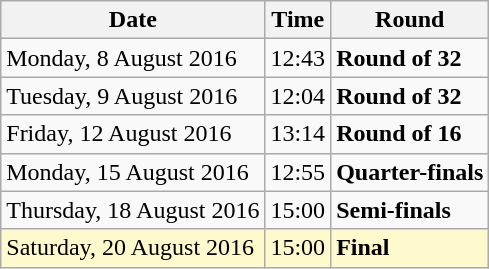<table class="wikitable">
<tr>
<th>Date</th>
<th>Time</th>
<th>Round</th>
</tr>
<tr>
<td>Monday, 8 August 2016</td>
<td>12:43</td>
<td><strong>Round of 32</strong></td>
</tr>
<tr>
<td>Tuesday, 9 August 2016</td>
<td>12:04</td>
<td><strong>Round of 32</strong></td>
</tr>
<tr>
<td>Friday, 12 August 2016</td>
<td>13:14</td>
<td><strong>Round of 16</strong></td>
</tr>
<tr>
<td>Monday, 15 August 2016</td>
<td>12:55</td>
<td><strong>Quarter-finals</strong></td>
</tr>
<tr>
<td>Thursday, 18 August 2016</td>
<td>15:00</td>
<td><strong>Semi-finals</strong></td>
</tr>
<tr>
<td style=background:lemonchiffon>Saturday, 20 August 2016</td>
<td style=background:lemonchiffon>15:00</td>
<td style=background:lemonchiffon><strong>Final</strong></td>
</tr>
</table>
